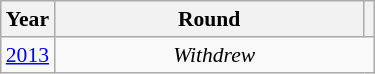<table class="wikitable" style="text-align: center; font-size:90%">
<tr>
<th>Year</th>
<th style="width:200px">Round</th>
<th></th>
</tr>
<tr>
<td><a href='#'>2013</a></td>
<td colspan="2"><em>Withdrew</em></td>
</tr>
</table>
